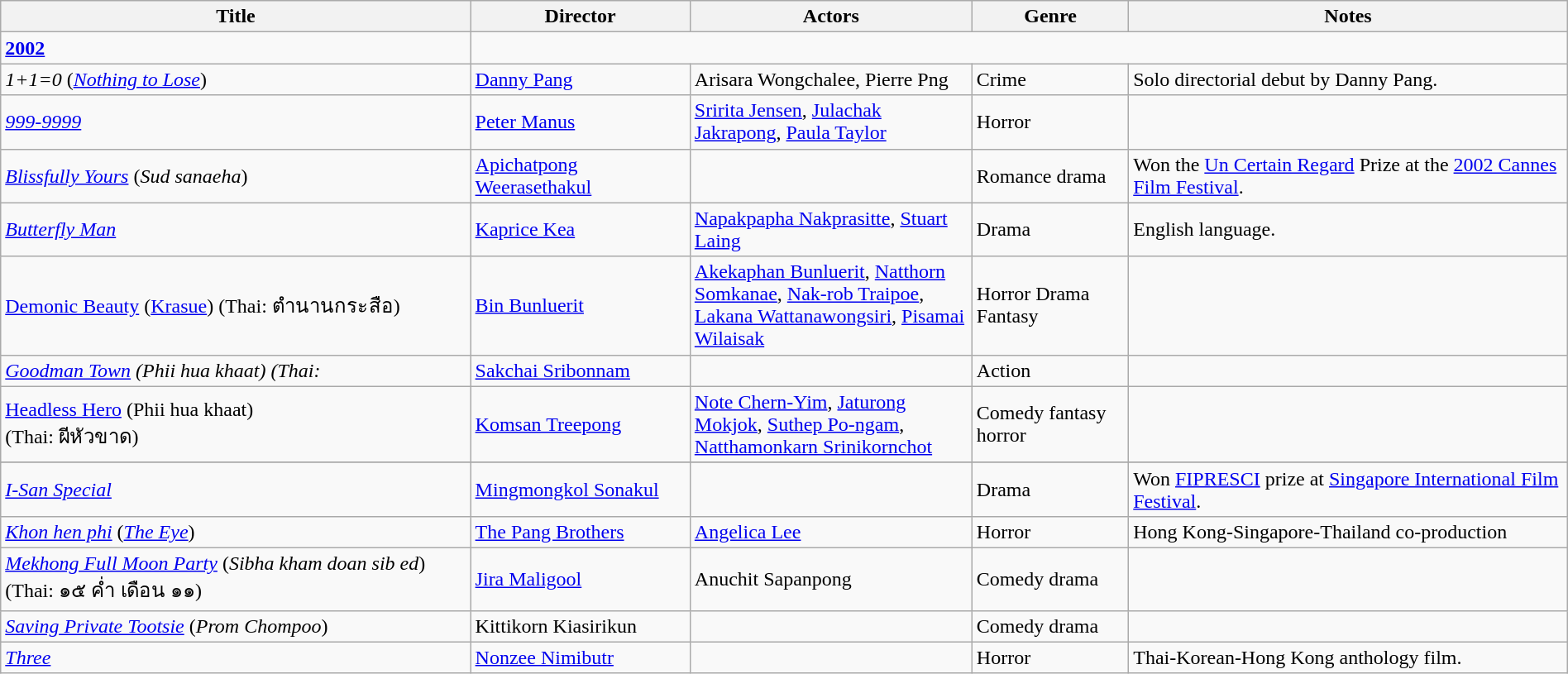<table class="wikitable" style="width:100%;">
<tr>
<th style="width:30%;">Title</th>
<th style="width:14%;">Director</th>
<th style="width:18%;">Actors</th>
<th style="width:10%;">Genre</th>
<th style="width:28%;">Notes</th>
</tr>
<tr>
<td><strong><a href='#'>2002</a></strong></td>
</tr>
<tr>
<td><em>1+1=0</em> (<em><a href='#'>Nothing to Lose</a></em>)</td>
<td><a href='#'>Danny Pang</a></td>
<td>Arisara Wongchalee, Pierre Png</td>
<td>Crime</td>
<td>Solo directorial debut by Danny Pang.</td>
</tr>
<tr>
<td><em><a href='#'>999-9999</a></em></td>
<td><a href='#'>Peter Manus</a></td>
<td><a href='#'>Sririta Jensen</a>, <a href='#'>Julachak Jakrapong</a>, <a href='#'>Paula Taylor</a></td>
<td>Horror</td>
<td></td>
</tr>
<tr>
<td><em><a href='#'>Blissfully Yours</a></em> (<em>Sud sanaeha</em>)</td>
<td><a href='#'>Apichatpong Weerasethakul</a></td>
<td></td>
<td>Romance drama</td>
<td>Won the <a href='#'>Un Certain Regard</a> Prize at the <a href='#'>2002 Cannes Film Festival</a>.</td>
</tr>
<tr>
<td><em><a href='#'>Butterfly Man</a></em></td>
<td><a href='#'>Kaprice Kea</a></td>
<td><a href='#'>Napakpapha Nakprasitte</a>, <a href='#'>Stuart Laing</a></td>
<td>Drama</td>
<td>English language.</td>
</tr>
<tr>
<td><a href='#'>Demonic Beauty</a> (<a href='#'>Krasue</a>) (Thai: ตำนานกระสือ)</td>
<td><a href='#'>Bin Bunluerit</a></td>
<td><a href='#'>Akekaphan Bunluerit</a>, <a href='#'>Natthorn Somkanae</a>, <a href='#'>Nak-rob Traipoe</a>, <a href='#'>Lakana Wattanawongsiri</a>, <a href='#'>Pisamai Wilaisak</a></td>
<td>Horror Drama Fantasy</td>
<td></td>
</tr>
<tr>
<td><em><a href='#'>Goodman Town</a> (Phii hua khaat) (Thai:</em></td>
<td><a href='#'>Sakchai Sribonnam</a></td>
<td></td>
<td>Action</td>
<td></td>
</tr>
<tr>
<td><a href='#'>Headless Hero</a> (Phii hua khaat)<br>(Thai: ผีหัวขาด)</td>
<td><a href='#'>Komsan Treepong</a></td>
<td><a href='#'>Note Chern-Yim</a>, <a href='#'>Jaturong Mokjok</a>, <a href='#'>Suthep Po-ngam</a>, <a href='#'>Natthamonkarn Srinikornchot</a></td>
<td>Comedy fantasy horror</td>
<td></td>
</tr>
<tr>
</tr>
<tr>
<td><em><a href='#'>I-San Special</a></em></td>
<td><a href='#'>Mingmongkol Sonakul</a></td>
<td></td>
<td>Drama</td>
<td>Won <a href='#'>FIPRESCI</a> prize at <a href='#'>Singapore International Film Festival</a>.</td>
</tr>
<tr>
<td><em><a href='#'>Khon hen phi</a></em> (<em><a href='#'>The Eye</a></em>)</td>
<td><a href='#'>The Pang Brothers</a></td>
<td><a href='#'>Angelica Lee</a></td>
<td>Horror</td>
<td>Hong Kong-Singapore-Thailand co-production</td>
</tr>
<tr>
<td><em><a href='#'>Mekhong Full Moon Party</a></em> (<em>Sibha kham doan sib ed</em>) (Thai: ๑๕ ค่ำ เดือน ๑๑)</td>
<td><a href='#'>Jira Maligool</a></td>
<td>Anuchit Sapanpong</td>
<td>Comedy drama</td>
<td></td>
</tr>
<tr>
<td><em><a href='#'>Saving Private Tootsie</a></em> (<em>Prom Chompoo</em>)</td>
<td>Kittikorn Kiasirikun</td>
<td></td>
<td>Comedy drama</td>
<td></td>
</tr>
<tr>
<td><em><a href='#'>Three</a></em></td>
<td><a href='#'>Nonzee Nimibutr</a></td>
<td></td>
<td>Horror</td>
<td>Thai-Korean-Hong Kong anthology film.</td>
</tr>
</table>
